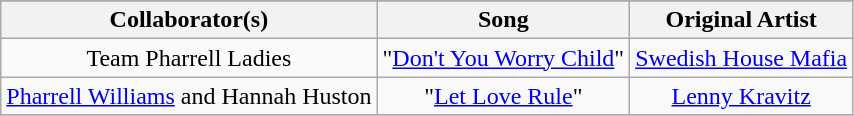<table class="wikitable" style="text-align:center;">
<tr>
</tr>
<tr>
<th>Collaborator(s)</th>
<th>Song</th>
<th>Original Artist</th>
</tr>
<tr>
<td>Team Pharrell Ladies</td>
<td>"<a href='#'>Don't You Worry Child</a>"</td>
<td><a href='#'>Swedish House Mafia</a></td>
</tr>
<tr>
<td><a href='#'>Pharrell Williams</a> and Hannah Huston</td>
<td>"<a href='#'>Let Love Rule</a>"</td>
<td><a href='#'>Lenny Kravitz</a></td>
</tr>
<tr>
</tr>
</table>
